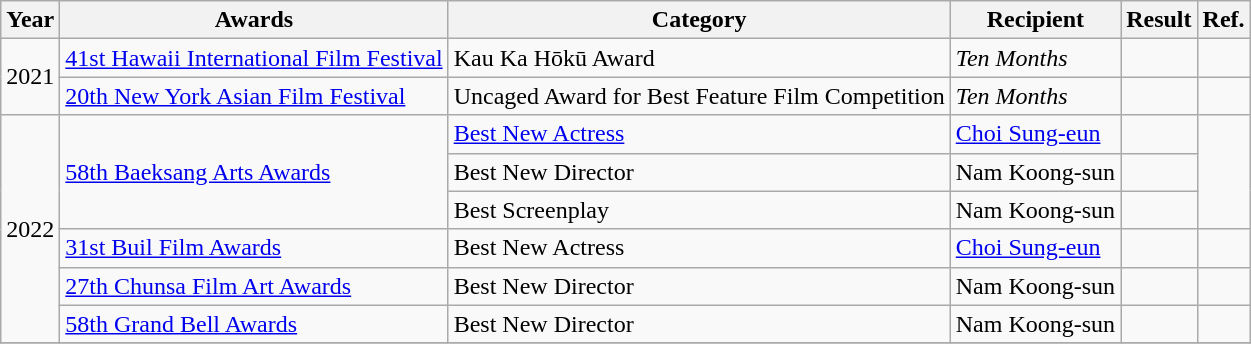<table class="wikitable">
<tr>
<th>Year</th>
<th>Awards</th>
<th>Category</th>
<th>Recipient</th>
<th>Result</th>
<th>Ref.</th>
</tr>
<tr>
<td rowspan="2">2021</td>
<td><a href='#'>41st Hawaii International Film Festival</a></td>
<td>Kau Ka Hōkū Award</td>
<td><em>Ten Months</em></td>
<td></td>
<td></td>
</tr>
<tr>
<td><a href='#'>20th New York Asian Film Festival</a></td>
<td>Uncaged Award for Best Feature Film Competition</td>
<td><em>Ten Months</em></td>
<td></td>
<td></td>
</tr>
<tr>
<td rowspan="6">2022</td>
<td rowspan="3"><a href='#'>58th Baeksang Arts Awards</a></td>
<td><a href='#'>Best New Actress</a></td>
<td><a href='#'>Choi Sung-eun</a></td>
<td></td>
<td rowspan="3" style="text-align:center"></td>
</tr>
<tr>
<td>Best New Director</td>
<td>Nam Koong-sun</td>
<td></td>
</tr>
<tr>
<td>Best Screenplay</td>
<td>Nam Koong-sun</td>
<td></td>
</tr>
<tr>
<td><a href='#'>31st Buil Film Awards</a></td>
<td>Best New Actress</td>
<td><a href='#'>Choi Sung-eun</a></td>
<td></td>
<td></td>
</tr>
<tr>
<td><a href='#'>27th Chunsa Film Art Awards</a></td>
<td>Best New Director</td>
<td>Nam Koong-sun</td>
<td></td>
<td></td>
</tr>
<tr>
<td><a href='#'>58th Grand Bell Awards</a></td>
<td>Best New Director</td>
<td>Nam Koong-sun</td>
<td></td>
<td></td>
</tr>
<tr>
</tr>
</table>
